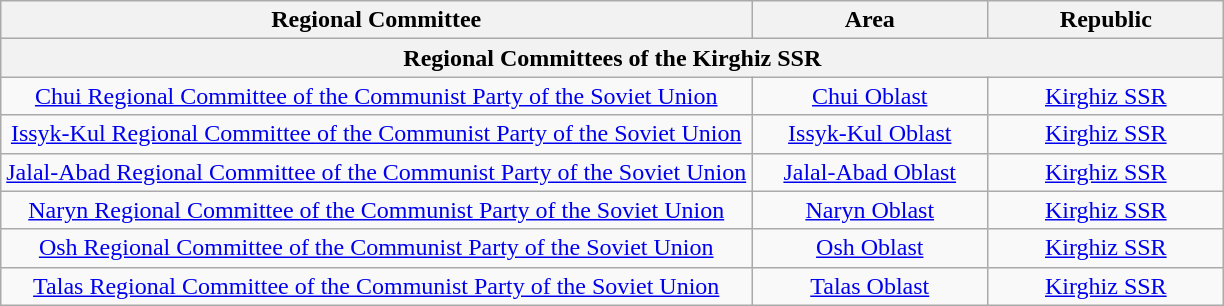<table class="wikitable" style="text-align:center">
<tr>
<th>Regional Committee</th>
<th width="150">Area</th>
<th width="150">Republic</th>
</tr>
<tr>
<th colspan="3"><strong>Regional Committees of the Kirghiz SSR</strong></th>
</tr>
<tr>
<td><a href='#'>Chui Regional Committee of the Communist Party of the Soviet Union</a></td>
<td><a href='#'>Chui Oblast</a></td>
<td> <a href='#'>Kirghiz SSR</a></td>
</tr>
<tr>
<td><a href='#'>Issyk-Kul Regional Committee of the Communist Party of the Soviet Union</a></td>
<td><a href='#'>Issyk-Kul Oblast</a></td>
<td> <a href='#'>Kirghiz SSR</a></td>
</tr>
<tr>
<td><a href='#'>Jalal-Abad Regional Committee of the Communist Party of the Soviet Union</a></td>
<td><a href='#'>Jalal-Abad Oblast</a></td>
<td> <a href='#'>Kirghiz SSR</a></td>
</tr>
<tr>
<td><a href='#'>Naryn Regional Committee of the Communist Party of the Soviet Union</a></td>
<td><a href='#'>Naryn Oblast</a></td>
<td> <a href='#'>Kirghiz SSR</a></td>
</tr>
<tr>
<td><a href='#'>Osh Regional Committee of the Communist Party of the Soviet Union</a></td>
<td><a href='#'>Osh Oblast</a></td>
<td> <a href='#'>Kirghiz SSR</a></td>
</tr>
<tr>
<td><a href='#'>Talas Regional Committee of the Communist Party of the Soviet Union</a></td>
<td><a href='#'>Talas Oblast</a></td>
<td> <a href='#'>Kirghiz SSR</a></td>
</tr>
</table>
